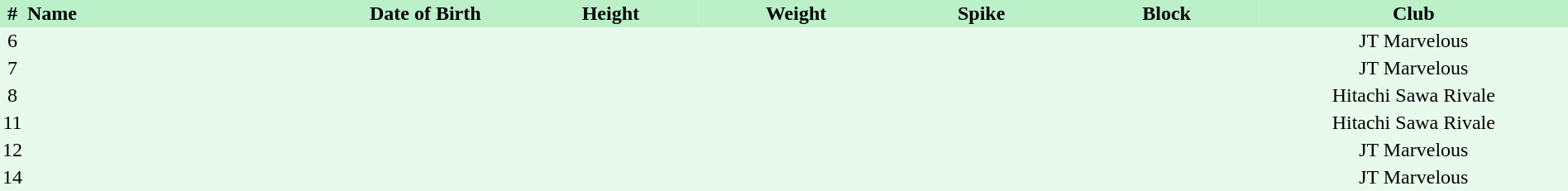<table border=0 cellpadding=2 cellspacing=0  |- bgcolor=#FFECCE style=text-align:center; font-size:90%; width=100%>
<tr bgcolor=#BBF0C9>
<th>#</th>
<th align=left width=20%>Name</th>
<th width=12%>Date of Birth</th>
<th width=12%>Height</th>
<th width=12%>Weight</th>
<th width=12%>Spike</th>
<th width=12%>Block</th>
<th width=20%>Club</th>
</tr>
<tr bgcolor=#E7FAEC>
<td>6</td>
<td align=left></td>
<td align=right></td>
<td></td>
<td></td>
<td></td>
<td></td>
<td>JT Marvelous</td>
</tr>
<tr bgcolor=#E7FAEC>
<td>7</td>
<td align=left></td>
<td align=right></td>
<td></td>
<td></td>
<td></td>
<td></td>
<td>JT Marvelous</td>
</tr>
<tr bgcolor=#E7FAEC>
<td>8</td>
<td align=left></td>
<td align=right></td>
<td></td>
<td></td>
<td></td>
<td></td>
<td>Hitachi Sawa Rivale</td>
</tr>
<tr bgcolor=#E7FAEC>
<td>11</td>
<td align=left></td>
<td align=right></td>
<td></td>
<td></td>
<td></td>
<td></td>
<td>Hitachi Sawa Rivale</td>
</tr>
<tr bgcolor=#E7FAEC>
<td>12</td>
<td align=left></td>
<td align=right></td>
<td></td>
<td></td>
<td></td>
<td></td>
<td>JT Marvelous</td>
</tr>
<tr bgcolor=#E7FAEC>
<td>14</td>
<td align=left></td>
<td align=right></td>
<td></td>
<td></td>
<td></td>
<td></td>
<td>JT Marvelous</td>
</tr>
</table>
